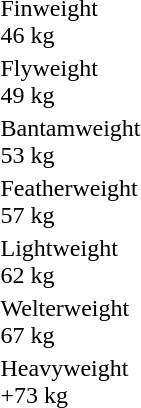<table>
<tr>
<td rowspan=2>Finweight<br>46 kg</td>
<td rowspan=2></td>
<td rowspan=2 nowrap></td>
<td></td>
</tr>
<tr>
<td></td>
</tr>
<tr>
<td rowspan=2>Flyweight<br>49 kg</td>
<td rowspan=2 nowrap></td>
<td rowspan=2></td>
<td nowrap></td>
</tr>
<tr>
<td></td>
</tr>
<tr>
<td rowspan=2>Bantamweight<br>53 kg</td>
<td rowspan=2></td>
<td rowspan=2></td>
<td></td>
</tr>
<tr>
<td></td>
</tr>
<tr>
<td rowspan=2>Featherweight<br>57 kg</td>
<td rowspan=2></td>
<td rowspan=2></td>
<td></td>
</tr>
<tr>
<td></td>
</tr>
<tr>
<td rowspan=2>Lightweight<br>62 kg</td>
<td rowspan=2></td>
<td rowspan=2></td>
<td></td>
</tr>
<tr>
<td></td>
</tr>
<tr>
<td>Welterweight<br>67 kg</td>
<td></td>
<td></td>
<td></td>
</tr>
<tr>
<td>Heavyweight<br>+73 kg</td>
<td></td>
<td></td>
<td></td>
</tr>
</table>
